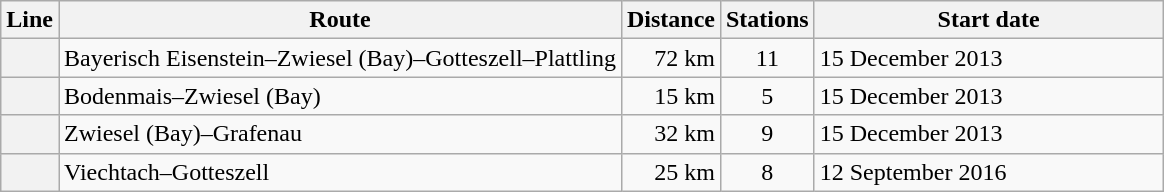<table class="wikitable">
<tr>
<th>Line</th>
<th>Route</th>
<th>Distance</th>
<th>Stations</th>
<th width="30%">Start date</th>
</tr>
<tr>
<th></th>
<td>Bayerisch Eisenstein–Zwiesel (Bay)–Gotteszell–Plattling</td>
<td style="text-align:right">72 km</td>
<td style="text-align:center">11</td>
<td>15 December 2013</td>
</tr>
<tr>
<th></th>
<td>Bodenmais–Zwiesel (Bay)</td>
<td style="text-align:right">15 km</td>
<td style="text-align:center">5</td>
<td>15 December 2013</td>
</tr>
<tr>
<th></th>
<td>Zwiesel (Bay)–Grafenau</td>
<td style="text-align:right">32 km</td>
<td style="text-align:center">9</td>
<td>15 December 2013</td>
</tr>
<tr>
<th></th>
<td>Viechtach–Gotteszell</td>
<td style="text-align:right">25 km</td>
<td style="text-align:center">8</td>
<td>12 September 2016</td>
</tr>
</table>
